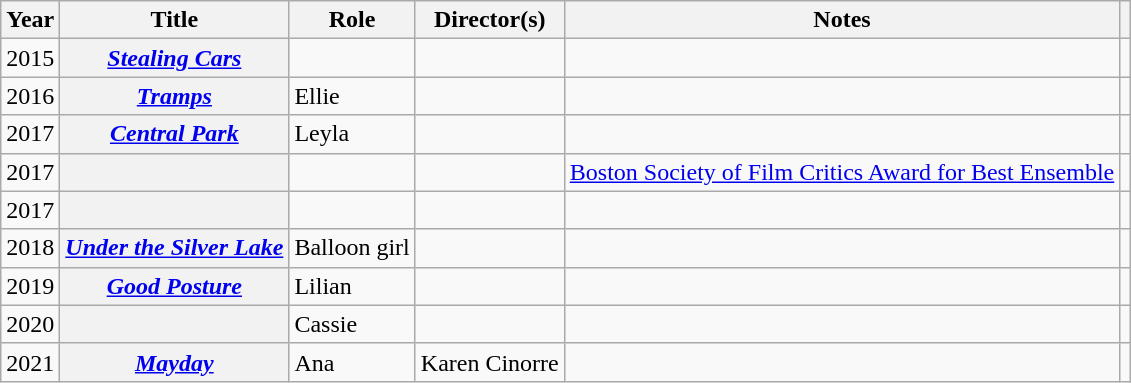<table class="wikitable plainrowheaders sortable">
<tr>
<th scope="col">Year</th>
<th scope="col">Title</th>
<th scope="col">Role</th>
<th scope="col">Director(s)</th>
<th scope="col" class="unsortable">Notes</th>
<th scope="col" class="unsortable"></th>
</tr>
<tr>
<td style="text-align:center;">2015</td>
<th scope=row><em><a href='#'>Stealing Cars</a></em></th>
<td></td>
<td></td>
<td></td>
<td style="text-align:center;"></td>
</tr>
<tr>
<td style="text-align:center;">2016</td>
<th scope=row><em><a href='#'>Tramps</a></em></th>
<td>Ellie</td>
<td></td>
<td></td>
<td style="text-align:center;"></td>
</tr>
<tr>
<td style="text-align:center;">2017</td>
<th scope=row><em><a href='#'>Central Park</a></em></th>
<td>Leyla</td>
<td></td>
<td></td>
<td style="text-align:center;"></td>
</tr>
<tr>
<td style="text-align:center;">2017</td>
<th scope=row><em></em></th>
<td></td>
<td></td>
<td><a href='#'>Boston Society of Film Critics Award for Best Ensemble</a></td>
<td style="text-align:center;"><br></td>
</tr>
<tr>
<td style="text-align:center;">2017</td>
<th scope=row><em></em></th>
<td></td>
<td></td>
<td></td>
<td style="text-align:center;"></td>
</tr>
<tr>
<td style="text-align:center;">2018</td>
<th scope=row><em><a href='#'>Under the Silver Lake</a></em></th>
<td>Balloon girl</td>
<td></td>
<td></td>
<td style="text-align:center;"></td>
</tr>
<tr>
<td style="text-align:center;">2019</td>
<th scope=row><em><a href='#'>Good Posture</a></em></th>
<td>Lilian</td>
<td></td>
<td></td>
<td style="text-align:center;"></td>
</tr>
<tr>
<td style="text-align:center;">2020</td>
<th scope=row><em></em></th>
<td>Cassie</td>
<td></td>
<td></td>
<td style="text-align:center;"></td>
</tr>
<tr>
<td style="text-align:center;">2021</td>
<th scope=row><em><a href='#'>Mayday</a></em></th>
<td>Ana</td>
<td>Karen Cinorre</td>
<td></td>
<td style="text-align:center;"></td>
</tr>
</table>
